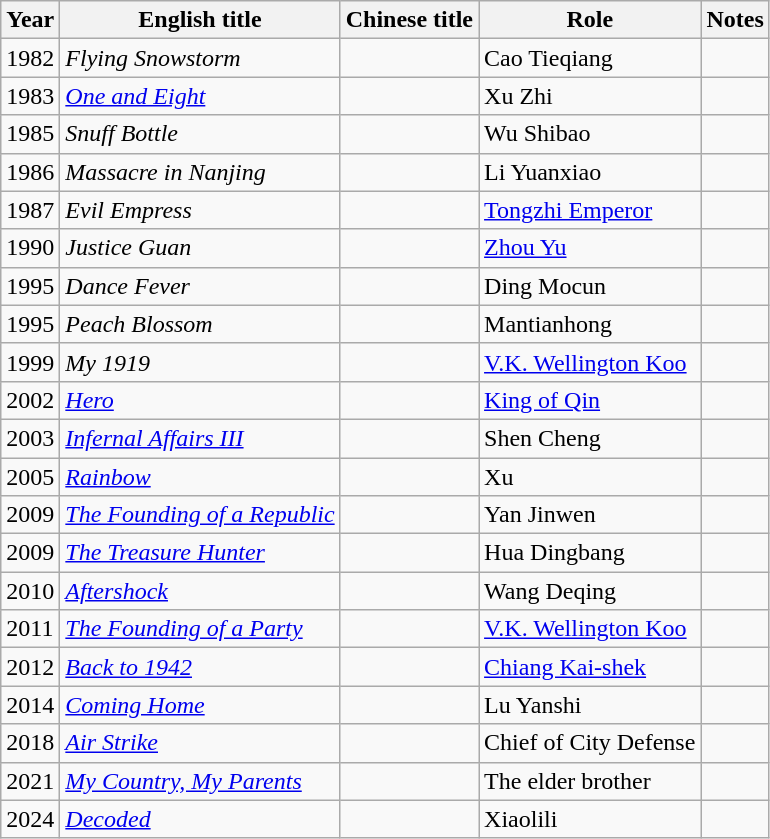<table class="wikitable sortable">
<tr>
<th>Year</th>
<th>English title</th>
<th>Chinese title</th>
<th>Role</th>
<th class="unsortable">Notes</th>
</tr>
<tr>
<td>1982</td>
<td><em>Flying Snowstorm</em></td>
<td></td>
<td>Cao Tieqiang</td>
<td></td>
</tr>
<tr>
<td>1983</td>
<td><em><a href='#'>One and Eight</a></em></td>
<td></td>
<td>Xu Zhi</td>
<td></td>
</tr>
<tr>
<td>1985</td>
<td><em>Snuff Bottle</em></td>
<td></td>
<td>Wu Shibao</td>
<td></td>
</tr>
<tr>
<td>1986</td>
<td><em>Massacre in Nanjing</em></td>
<td></td>
<td>Li Yuanxiao</td>
<td></td>
</tr>
<tr>
<td>1987</td>
<td><em>Evil Empress</em></td>
<td></td>
<td><a href='#'>Tongzhi Emperor</a></td>
<td></td>
</tr>
<tr>
<td>1990</td>
<td><em>Justice Guan</em></td>
<td></td>
<td><a href='#'>Zhou Yu</a></td>
<td></td>
</tr>
<tr>
<td>1995</td>
<td><em>Dance Fever</em></td>
<td></td>
<td>Ding Mocun</td>
<td></td>
</tr>
<tr>
<td>1995</td>
<td><em>Peach Blossom</em></td>
<td></td>
<td>Mantianhong</td>
<td></td>
</tr>
<tr>
<td>1999</td>
<td><em>My 1919</em></td>
<td></td>
<td><a href='#'>V.K. Wellington Koo</a></td>
<td></td>
</tr>
<tr>
<td>2002</td>
<td><em><a href='#'>Hero</a></em></td>
<td></td>
<td><a href='#'>King of Qin</a></td>
<td></td>
</tr>
<tr>
<td>2003</td>
<td><em><a href='#'>Infernal Affairs III</a></em></td>
<td></td>
<td>Shen Cheng</td>
<td></td>
</tr>
<tr>
<td>2005</td>
<td><em><a href='#'>Rainbow</a></em></td>
<td></td>
<td>Xu</td>
<td></td>
</tr>
<tr>
<td>2009</td>
<td><em><a href='#'>The Founding of a Republic</a></em></td>
<td></td>
<td>Yan Jinwen</td>
<td></td>
</tr>
<tr>
<td>2009</td>
<td><em><a href='#'>The Treasure Hunter</a></em></td>
<td></td>
<td>Hua Dingbang</td>
<td></td>
</tr>
<tr>
<td>2010</td>
<td><em><a href='#'>Aftershock</a></em></td>
<td></td>
<td>Wang Deqing</td>
<td></td>
</tr>
<tr>
<td>2011</td>
<td><em><a href='#'>The Founding of a Party</a></em></td>
<td></td>
<td><a href='#'>V.K. Wellington Koo</a></td>
<td></td>
</tr>
<tr>
<td>2012</td>
<td><em><a href='#'>Back to 1942</a></em></td>
<td></td>
<td><a href='#'>Chiang Kai-shek</a></td>
<td></td>
</tr>
<tr>
<td>2014</td>
<td><em><a href='#'>Coming Home</a></em></td>
<td></td>
<td>Lu Yanshi</td>
<td></td>
</tr>
<tr>
<td>2018</td>
<td><em><a href='#'>Air Strike</a></em></td>
<td></td>
<td>Chief of City Defense</td>
<td></td>
</tr>
<tr>
<td>2021</td>
<td><em><a href='#'>My Country, My Parents</a></em></td>
<td></td>
<td>The elder brother</td>
<td></td>
</tr>
<tr>
<td>2024</td>
<td><em><a href='#'>Decoded</a></em></td>
<td></td>
<td>Xiaolili</td>
<td></td>
</tr>
</table>
